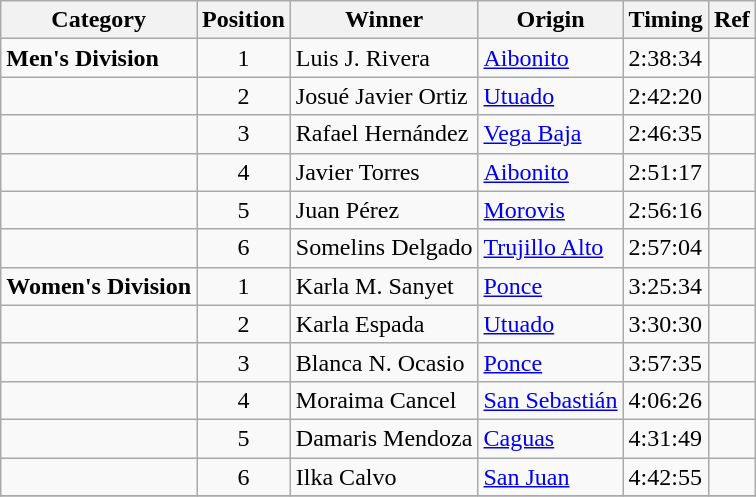<table class="wikitable">
<tr>
<th>Category</th>
<th>Position</th>
<th>Winner</th>
<th>Origin</th>
<th>Timing</th>
<th>Ref</th>
</tr>
<tr>
<td><strong>Men's Division</strong></td>
<td style="text-align:center;">1</td>
<td>Luis J. Rivera</td>
<td><a href='#'>Aibonito</a></td>
<td>2:38:34</td>
<td></td>
</tr>
<tr>
<td></td>
<td style="text-align:center;">2</td>
<td>Josué Javier Ortiz</td>
<td><a href='#'>Utuado</a></td>
<td>2:42:20</td>
<td></td>
</tr>
<tr>
<td></td>
<td style="text-align:center;">3</td>
<td>Rafael Hernández</td>
<td><a href='#'>Vega Baja</a></td>
<td>2:46:35</td>
<td></td>
</tr>
<tr>
<td></td>
<td style="text-align:center;">4</td>
<td>Javier Torres</td>
<td><a href='#'>Aibonito</a></td>
<td>2:51:17</td>
<td></td>
</tr>
<tr>
<td></td>
<td style="text-align:center;">5</td>
<td>Juan Pérez</td>
<td><a href='#'>Morovis</a></td>
<td>2:56:16</td>
<td></td>
</tr>
<tr>
<td></td>
<td style="text-align:center;">6</td>
<td>Somelins Delgado</td>
<td><a href='#'>Trujillo Alto</a></td>
<td>2:57:04</td>
<td></td>
</tr>
<tr>
<td><strong>Women's Division</strong></td>
<td style="text-align:center;">1</td>
<td>Karla M. Sanyet</td>
<td><a href='#'>Ponce</a></td>
<td>3:25:34</td>
<td></td>
</tr>
<tr>
<td></td>
<td style="text-align:center;">2</td>
<td>Karla Espada</td>
<td><a href='#'>Utuado</a></td>
<td>3:30:30</td>
<td></td>
</tr>
<tr>
<td></td>
<td style="text-align:center;">3</td>
<td>Blanca N. Ocasio</td>
<td><a href='#'>Ponce</a></td>
<td>3:57:35</td>
<td></td>
</tr>
<tr>
<td></td>
<td style="text-align:center;">4</td>
<td>Moraima Cancel</td>
<td><a href='#'>San Sebastián</a></td>
<td>4:06:26</td>
<td></td>
</tr>
<tr>
<td></td>
<td style="text-align:center;">5</td>
<td>Damaris Mendoza</td>
<td><a href='#'>Caguas</a></td>
<td>4:31:49</td>
<td></td>
</tr>
<tr>
<td></td>
<td style="text-align:center;">6</td>
<td>Ilka Calvo</td>
<td><a href='#'>San Juan</a></td>
<td>4:42:55</td>
<td></td>
</tr>
<tr>
</tr>
</table>
